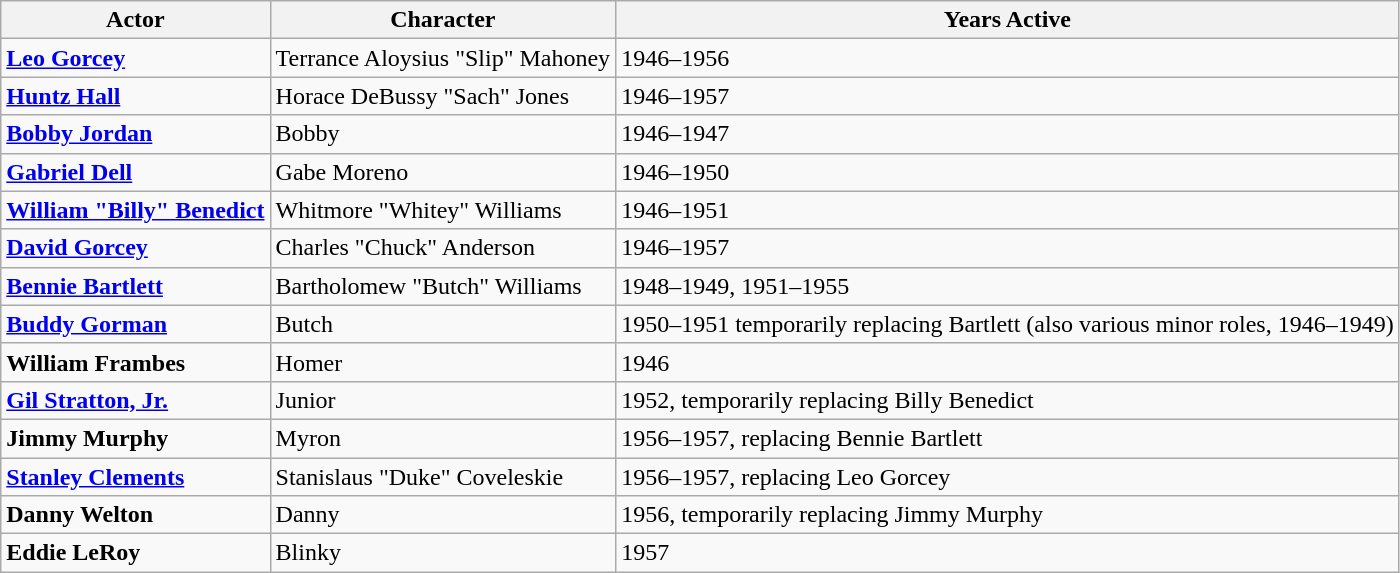<table class="wikitable">
<tr>
<th>Actor</th>
<th>Character</th>
<th>Years Active</th>
</tr>
<tr>
<td><strong><a href='#'>Leo Gorcey</a></strong></td>
<td>Terrance Aloysius "Slip" Mahoney</td>
<td>1946–1956</td>
</tr>
<tr>
<td><strong><a href='#'>Huntz Hall</a></strong></td>
<td>Horace DeBussy "Sach" Jones</td>
<td>1946–1957</td>
</tr>
<tr>
<td><strong><a href='#'>Bobby Jordan</a></strong></td>
<td>Bobby</td>
<td>1946–1947</td>
</tr>
<tr>
<td><strong><a href='#'>Gabriel Dell</a></strong></td>
<td>Gabe Moreno</td>
<td>1946–1950</td>
</tr>
<tr>
<td><strong><a href='#'>William "Billy" Benedict</a></strong></td>
<td>Whitmore "Whitey" Williams</td>
<td>1946–1951</td>
</tr>
<tr>
<td><strong><a href='#'>David Gorcey</a></strong></td>
<td>Charles "Chuck" Anderson</td>
<td>1946–1957</td>
</tr>
<tr>
<td><strong><a href='#'>Bennie Bartlett</a></strong></td>
<td>Bartholomew "Butch" Williams</td>
<td>1948–1949, 1951–1955</td>
</tr>
<tr>
<td><strong><a href='#'>Buddy Gorman</a></strong></td>
<td>Butch</td>
<td>1950–1951 temporarily replacing Bartlett (also various minor roles, 1946–1949)</td>
</tr>
<tr>
<td><strong>William Frambes</strong></td>
<td>Homer</td>
<td>1946</td>
</tr>
<tr>
<td><strong><a href='#'>Gil Stratton, Jr.</a></strong></td>
<td>Junior</td>
<td>1952, temporarily replacing Billy Benedict</td>
</tr>
<tr>
<td><strong>Jimmy Murphy</strong></td>
<td>Myron</td>
<td>1956–1957, replacing Bennie Bartlett</td>
</tr>
<tr>
<td><strong><a href='#'>Stanley Clements</a></strong></td>
<td>Stanislaus "Duke" Coveleskie</td>
<td>1956–1957, replacing Leo Gorcey</td>
</tr>
<tr>
<td><strong>Danny Welton</strong></td>
<td>Danny</td>
<td>1956, temporarily replacing Jimmy Murphy</td>
</tr>
<tr>
<td><strong>Eddie LeRoy</strong></td>
<td>Blinky</td>
<td>1957</td>
</tr>
</table>
